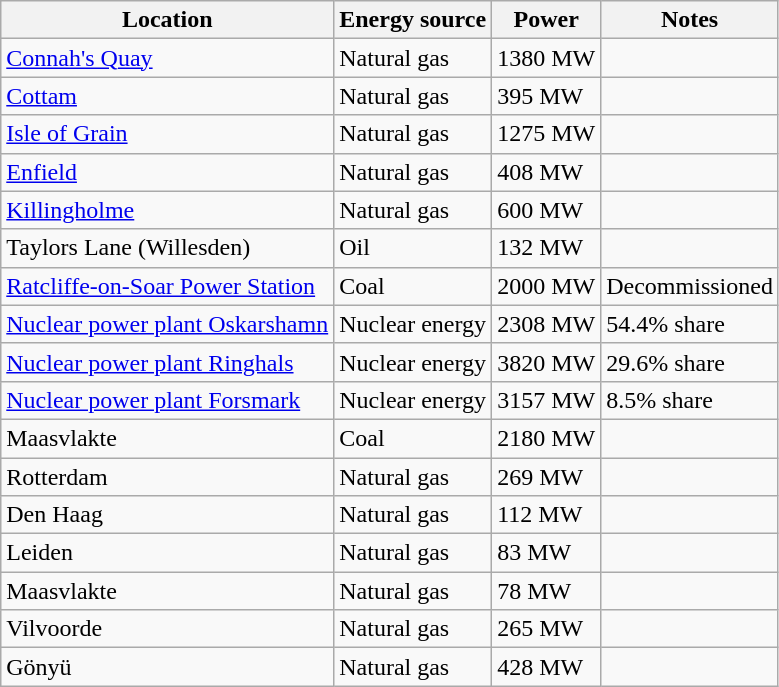<table class="wikitable">
<tr>
<th>Location</th>
<th>Energy source</th>
<th>Power</th>
<th>Notes</th>
</tr>
<tr>
<td><a href='#'>Connah's Quay</a></td>
<td>Natural gas</td>
<td>1380 MW</td>
<td></td>
</tr>
<tr>
<td><a href='#'>Cottam</a></td>
<td>Natural gas</td>
<td>395 MW</td>
<td></td>
</tr>
<tr>
<td><a href='#'>Isle of Grain</a></td>
<td>Natural gas</td>
<td>1275 MW</td>
<td></td>
</tr>
<tr>
<td><a href='#'>Enfield</a></td>
<td>Natural gas</td>
<td>408 MW</td>
<td></td>
</tr>
<tr>
<td><a href='#'>Killingholme</a></td>
<td>Natural gas</td>
<td>600 MW</td>
<td></td>
</tr>
<tr>
<td>Taylors Lane (Willesden)</td>
<td>Oil</td>
<td>132 MW</td>
<td></td>
</tr>
<tr>
<td><a href='#'>Ratcliffe-on-Soar Power Station</a></td>
<td>Coal</td>
<td>2000 MW</td>
<td>Decommissioned</td>
</tr>
<tr>
<td><a href='#'>Nuclear power plant Oskarshamn</a></td>
<td>Nuclear energy</td>
<td>2308 MW</td>
<td>54.4% share</td>
</tr>
<tr>
<td><a href='#'>Nuclear power plant Ringhals</a></td>
<td>Nuclear energy</td>
<td>3820 MW</td>
<td>29.6% share</td>
</tr>
<tr>
<td><a href='#'>Nuclear power plant Forsmark</a></td>
<td>Nuclear energy</td>
<td>3157 MW</td>
<td>8.5% share</td>
</tr>
<tr>
<td>Maasvlakte</td>
<td>Coal</td>
<td>2180 MW</td>
<td></td>
</tr>
<tr>
<td>Rotterdam</td>
<td>Natural gas</td>
<td>269 MW</td>
<td></td>
</tr>
<tr>
<td>Den Haag</td>
<td>Natural gas</td>
<td>112 MW</td>
<td></td>
</tr>
<tr>
<td>Leiden</td>
<td>Natural gas</td>
<td>83 MW</td>
<td></td>
</tr>
<tr>
<td>Maasvlakte</td>
<td>Natural gas</td>
<td>78 MW</td>
<td></td>
</tr>
<tr>
<td>Vilvoorde</td>
<td>Natural gas</td>
<td>265 MW</td>
<td></td>
</tr>
<tr>
<td>Gönyü</td>
<td>Natural gas</td>
<td>428 MW</td>
<td></td>
</tr>
</table>
